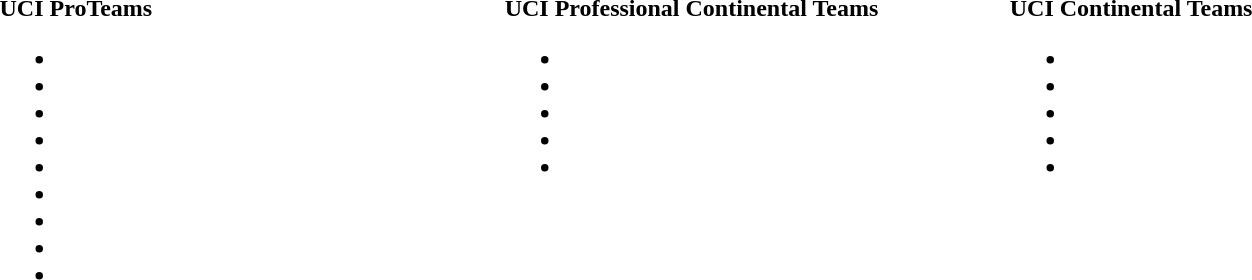<table>
<tr>
<td style="vertical-align:top; width:25%;"><strong>UCI ProTeams</strong><br><ul><li></li><li></li><li></li><li></li><li></li><li></li><li></li><li></li><li></li></ul></td>
<td style="vertical-align:top; width:25%;"><strong>UCI Professional Continental Teams</strong><br><ul><li></li><li></li><li></li><li></li><li></li></ul></td>
<td style="vertical-align:top; width:25%;"><strong>UCI Continental Teams</strong><br><ul><li></li><li></li><li></li><li></li><li></li></ul></td>
</tr>
</table>
